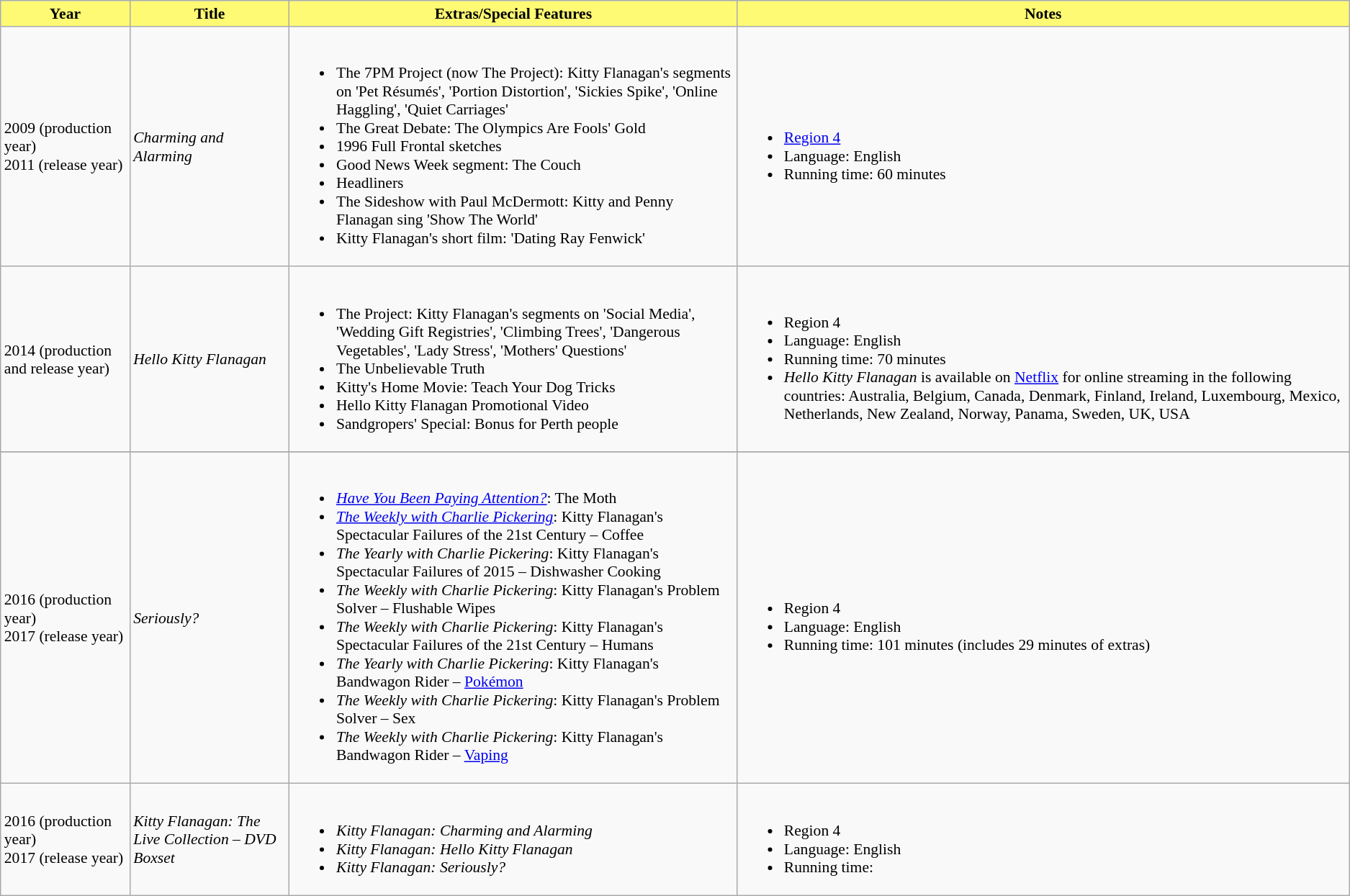<table class="wikitable" style="font-size:90%;">
<tr>
<th style="background: #fffa73;">Year</th>
<th style="background: #fffa73;">Title</th>
<th style="background: #fffa73;">Extras/Special Features</th>
<th style="background: #fffa73;">Notes</th>
</tr>
<tr>
<td>2009 (production year)<br>2011 (release year)</td>
<td><em>Charming and Alarming</em></td>
<td><br><ul><li>The 7PM Project (now The Project): Kitty Flanagan's segments on 'Pet Résumés', 'Portion Distortion', 'Sickies Spike', 'Online Haggling', 'Quiet Carriages'</li><li>The Great Debate: The Olympics Are Fools' Gold</li><li>1996 Full Frontal sketches</li><li>Good News Week segment: The Couch</li><li>Headliners</li><li>The Sideshow with Paul McDermott: Kitty and Penny Flanagan sing 'Show The World'</li><li>Kitty Flanagan's short film: 'Dating Ray Fenwick'</li></ul></td>
<td><br><ul><li><a href='#'>Region 4</a></li><li>Language: English</li><li>Running time: 60 minutes</li></ul></td>
</tr>
<tr>
<td>2014 (production and release year)</td>
<td><em>Hello Kitty Flanagan</em></td>
<td><br><ul><li>The Project: Kitty Flanagan's segments on 'Social Media', 'Wedding Gift Registries', 'Climbing Trees', 'Dangerous Vegetables', 'Lady Stress', 'Mothers' Questions'</li><li>The Unbelievable Truth</li><li>Kitty's Home Movie: Teach Your Dog Tricks</li><li>Hello Kitty Flanagan Promotional Video</li><li>Sandgropers' Special: Bonus for Perth people</li></ul></td>
<td><br><ul><li>Region 4</li><li>Language: English</li><li>Running time: 70 minutes</li><li><em>Hello Kitty Flanagan</em> is available on <a href='#'>Netflix</a> for online streaming in the following countries: Australia, Belgium, Canada, Denmark, Finland, Ireland, Luxembourg, Mexico, Netherlands, New Zealand, Norway, Panama, Sweden, UK, USA</li></ul></td>
</tr>
<tr>
</tr>
<tr>
<td>2016 (production year)<br>2017 (release year)</td>
<td><em>Seriously?</em></td>
<td><br><ul><li><em><a href='#'>Have You Been Paying Attention?</a></em>: The Moth</li><li><em><a href='#'>The Weekly with Charlie Pickering</a></em>: Kitty Flanagan's Spectacular Failures of the 21st Century – Coffee</li><li><em>The Yearly with Charlie Pickering</em>: Kitty Flanagan's Spectacular Failures of 2015 – Dishwasher Cooking</li><li><em>The Weekly with Charlie Pickering</em>: Kitty Flanagan's Problem Solver – Flushable Wipes</li><li><em>The Weekly with Charlie Pickering</em>: Kitty Flanagan's Spectacular Failures of the 21st Century – Humans</li><li><em>The Yearly with Charlie Pickering</em>: Kitty Flanagan's Bandwagon Rider – <a href='#'>Pokémon</a></li><li><em>The Weekly with Charlie Pickering</em>: Kitty Flanagan's Problem Solver – Sex</li><li><em>The Weekly with Charlie Pickering</em>: Kitty Flanagan's Bandwagon Rider – <a href='#'>Vaping</a></li></ul></td>
<td><br><ul><li>Region 4</li><li>Language: English</li><li>Running time: 101 minutes (includes 29 minutes of extras)</li></ul></td>
</tr>
<tr>
<td>2016 (production year)<br>2017 (release year)</td>
<td><em>Kitty Flanagan: The Live Collection – DVD Boxset</em></td>
<td><br><ul><li><em>Kitty Flanagan: Charming and Alarming</em></li><li><em>Kitty Flanagan: Hello Kitty Flanagan</em></li><li><em>Kitty Flanagan: Seriously?</em></li></ul></td>
<td><br><ul><li>Region 4</li><li>Language: English</li><li>Running time:</li></ul></td>
</tr>
</table>
